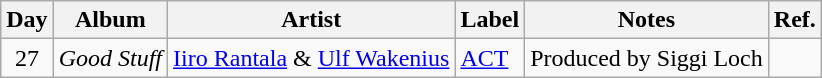<table class="wikitable">
<tr>
<th>Day</th>
<th>Album</th>
<th>Artist</th>
<th>Label</th>
<th>Notes</th>
<th>Ref.</th>
</tr>
<tr>
<td rowspan="1" style="text-align:center;">27</td>
<td><em>Good Stuff</em></td>
<td><a href='#'>Iiro Rantala</a> & <a href='#'>Ulf Wakenius</a></td>
<td><a href='#'>ACT</a></td>
<td>Produced by Siggi Loch</td>
<td style="text-align:center;"></td>
</tr>
</table>
